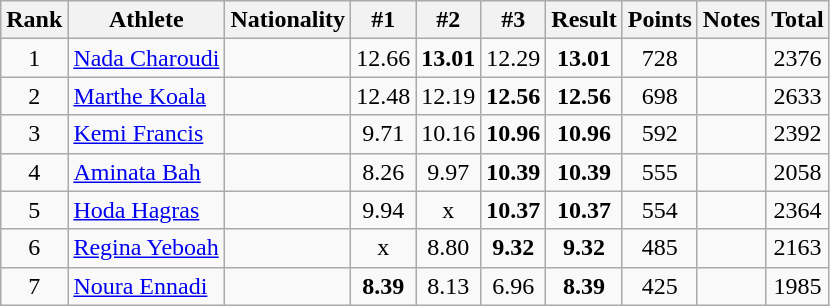<table class="wikitable sortable" style="text-align:center">
<tr>
<th>Rank</th>
<th>Athlete</th>
<th>Nationality</th>
<th>#1</th>
<th>#2</th>
<th>#3</th>
<th>Result</th>
<th>Points</th>
<th>Notes</th>
<th>Total</th>
</tr>
<tr>
<td>1</td>
<td align=left><a href='#'>Nada Charoudi</a></td>
<td align=left></td>
<td>12.66</td>
<td><strong>13.01</strong></td>
<td>12.29</td>
<td><strong>13.01</strong></td>
<td>728</td>
<td></td>
<td>2376</td>
</tr>
<tr>
<td>2</td>
<td align=left><a href='#'>Marthe Koala</a></td>
<td align=left></td>
<td>12.48</td>
<td>12.19</td>
<td><strong>12.56</strong></td>
<td><strong>12.56</strong></td>
<td>698</td>
<td></td>
<td>2633</td>
</tr>
<tr>
<td>3</td>
<td align=left><a href='#'>Kemi Francis</a></td>
<td align=left></td>
<td>9.71</td>
<td>10.16</td>
<td><strong>10.96</strong></td>
<td><strong>10.96</strong></td>
<td>592</td>
<td></td>
<td>2392</td>
</tr>
<tr>
<td>4</td>
<td align=left><a href='#'>Aminata Bah</a></td>
<td align=left></td>
<td>8.26</td>
<td>9.97</td>
<td><strong>10.39</strong></td>
<td><strong>10.39</strong></td>
<td>555</td>
<td></td>
<td>2058</td>
</tr>
<tr>
<td>5</td>
<td align=left><a href='#'>Hoda Hagras</a></td>
<td align=left></td>
<td>9.94</td>
<td>x</td>
<td><strong>10.37</strong></td>
<td><strong>10.37</strong></td>
<td>554</td>
<td></td>
<td>2364</td>
</tr>
<tr>
<td>6</td>
<td align=left><a href='#'>Regina Yeboah</a></td>
<td align=left></td>
<td>x</td>
<td>8.80</td>
<td><strong>9.32</strong></td>
<td><strong>9.32</strong></td>
<td>485</td>
<td></td>
<td>2163</td>
</tr>
<tr>
<td>7</td>
<td align=left><a href='#'>Noura Ennadi</a></td>
<td align=left></td>
<td><strong>8.39</strong></td>
<td>8.13</td>
<td>6.96</td>
<td><strong>8.39</strong></td>
<td>425</td>
<td></td>
<td>1985</td>
</tr>
</table>
